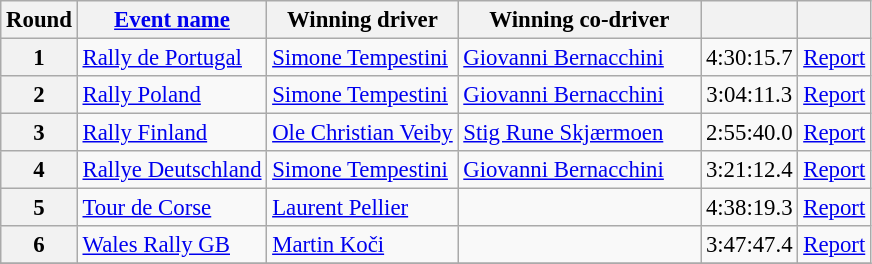<table class="wikitable" style="font-size:95%;">
<tr>
<th>Round</th>
<th><a href='#'>Event name</a></th>
<th>Winning driver</th>
<th>Winning co-driver</th>
<th></th>
<th class="unsortable"></th>
</tr>
<tr>
<th>1</th>
<td> <a href='#'>Rally de Portugal</a></td>
<td> <a href='#'>Simone Tempestini</a></td>
<td> <a href='#'>Giovanni Bernacchini</a></td>
<td align="center">4:30:15.7</td>
<td><a href='#'>Report</a></td>
</tr>
<tr>
<th>2</th>
<td> <a href='#'>Rally Poland</a></td>
<td> <a href='#'>Simone Tempestini</a></td>
<td> <a href='#'>Giovanni Bernacchini</a></td>
<td align="center">3:04:11.3</td>
<td><a href='#'>Report</a></td>
</tr>
<tr>
<th>3</th>
<td> <a href='#'>Rally Finland</a></td>
<td> <a href='#'>Ole Christian Veiby</a></td>
<td style="padding-right:24px"> <a href='#'>Stig Rune Skjærmoen</a></td>
<td align="center">2:55:40.0</td>
<td><a href='#'>Report</a></td>
</tr>
<tr>
<th>4</th>
<td> <a href='#'>Rallye Deutschland</a></td>
<td> <a href='#'>Simone Tempestini</a></td>
<td style="padding-right:24px"> <a href='#'>Giovanni Bernacchini</a></td>
<td align="center">3:21:12.4</td>
<td><a href='#'>Report</a></td>
</tr>
<tr>
<th>5</th>
<td> <a href='#'>Tour de Corse</a></td>
<td> <a href='#'>Laurent Pellier</a></td>
<td style="padding-right:24px"></td>
<td align="center">4:38:19.3</td>
<td><a href='#'>Report</a></td>
</tr>
<tr>
<th>6</th>
<td> <a href='#'>Wales Rally GB</a></td>
<td> <a href='#'>Martin Koči</a></td>
<td style="padding-right:24px"></td>
<td align="center">3:47:47.4</td>
<td><a href='#'>Report</a></td>
</tr>
<tr>
</tr>
</table>
